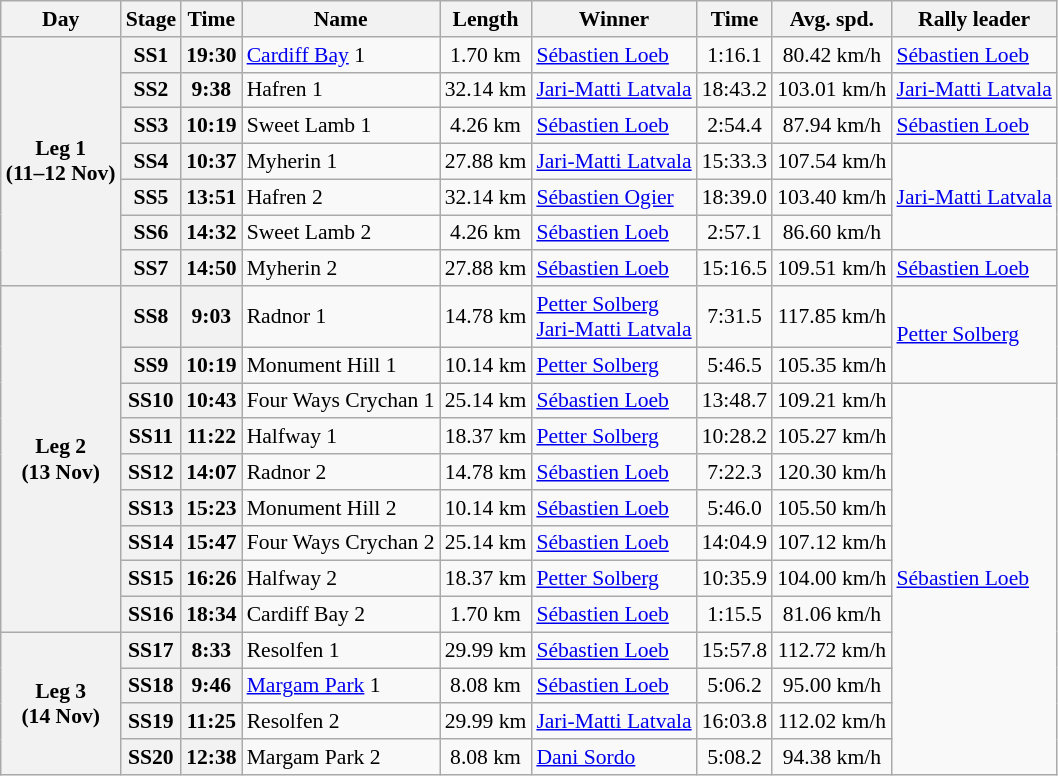<table class="wikitable" style="text-align: center; font-size: 90%; max-width: 950px;">
<tr>
<th>Day</th>
<th>Stage</th>
<th>Time</th>
<th>Name</th>
<th>Length</th>
<th>Winner</th>
<th>Time</th>
<th>Avg. spd.</th>
<th>Rally leader</th>
</tr>
<tr>
<th rowspan=7>Leg 1<br>(11–12 Nov)</th>
<th>SS1</th>
<th>19:30</th>
<td align=left><a href='#'>Cardiff Bay</a> 1</td>
<td>1.70 km</td>
<td align=left> <a href='#'>Sébastien Loeb</a></td>
<td>1:16.1</td>
<td>80.42 km/h</td>
<td align=left> <a href='#'>Sébastien Loeb</a></td>
</tr>
<tr>
<th>SS2</th>
<th>9:38</th>
<td align=left>Hafren 1</td>
<td>32.14 km</td>
<td align=left> <a href='#'>Jari-Matti Latvala</a></td>
<td>18:43.2</td>
<td>103.01 km/h</td>
<td align=left> <a href='#'>Jari-Matti Latvala</a></td>
</tr>
<tr>
<th>SS3</th>
<th>10:19</th>
<td align=left>Sweet Lamb 1</td>
<td>4.26 km</td>
<td align=left> <a href='#'>Sébastien Loeb</a></td>
<td>2:54.4</td>
<td>87.94 km/h</td>
<td align=left> <a href='#'>Sébastien Loeb</a></td>
</tr>
<tr>
<th>SS4</th>
<th>10:37</th>
<td align=left>Myherin 1</td>
<td>27.88 km</td>
<td align=left> <a href='#'>Jari-Matti Latvala</a></td>
<td>15:33.3</td>
<td>107.54 km/h</td>
<td align=left rowspan=3> <a href='#'>Jari-Matti Latvala</a></td>
</tr>
<tr>
<th>SS5</th>
<th>13:51</th>
<td align=left>Hafren 2</td>
<td>32.14 km</td>
<td align=left> <a href='#'>Sébastien Ogier</a></td>
<td>18:39.0</td>
<td>103.40 km/h</td>
</tr>
<tr>
<th>SS6</th>
<th>14:32</th>
<td align=left>Sweet Lamb 2</td>
<td>4.26 km</td>
<td align=left> <a href='#'>Sébastien Loeb</a></td>
<td>2:57.1</td>
<td>86.60 km/h</td>
</tr>
<tr>
<th>SS7</th>
<th>14:50</th>
<td align=left>Myherin 2</td>
<td>27.88 km</td>
<td align=left> <a href='#'>Sébastien Loeb</a></td>
<td>15:16.5</td>
<td>109.51 km/h</td>
<td align=left> <a href='#'>Sébastien Loeb</a></td>
</tr>
<tr>
<th rowspan="9">Leg 2<br>(13 Nov)</th>
<th>SS8</th>
<th>9:03</th>
<td align=left>Radnor 1</td>
<td>14.78 km</td>
<td align=left> <a href='#'>Petter Solberg</a><br> <a href='#'>Jari-Matti Latvala</a></td>
<td>7:31.5</td>
<td>117.85 km/h</td>
<td align=left rowspan=2> <a href='#'>Petter Solberg</a></td>
</tr>
<tr>
<th>SS9</th>
<th>10:19</th>
<td align=left>Monument Hill 1</td>
<td>10.14 km</td>
<td align=left> <a href='#'>Petter Solberg</a></td>
<td>5:46.5</td>
<td>105.35 km/h</td>
</tr>
<tr>
<th>SS10</th>
<th>10:43</th>
<td align=left>Four Ways Crychan 1</td>
<td>25.14 km</td>
<td align=left> <a href='#'>Sébastien Loeb</a></td>
<td>13:48.7</td>
<td>109.21 km/h</td>
<td align=left rowspan=11> <a href='#'>Sébastien Loeb</a></td>
</tr>
<tr>
<th>SS11</th>
<th>11:22</th>
<td align=left>Halfway 1</td>
<td>18.37 km</td>
<td align=left> <a href='#'>Petter Solberg</a></td>
<td>10:28.2</td>
<td>105.27 km/h</td>
</tr>
<tr>
<th>SS12</th>
<th>14:07</th>
<td align=left>Radnor 2</td>
<td>14.78 km</td>
<td align=left> <a href='#'>Sébastien Loeb</a></td>
<td>7:22.3</td>
<td>120.30 km/h</td>
</tr>
<tr>
<th>SS13</th>
<th>15:23</th>
<td align=left>Monument Hill 2</td>
<td>10.14 km</td>
<td align=left> <a href='#'>Sébastien Loeb</a></td>
<td>5:46.0</td>
<td>105.50 km/h</td>
</tr>
<tr>
<th>SS14</th>
<th>15:47</th>
<td align=left>Four Ways Crychan 2</td>
<td>25.14 km</td>
<td align=left> <a href='#'>Sébastien Loeb</a></td>
<td>14:04.9</td>
<td>107.12 km/h</td>
</tr>
<tr>
<th>SS15</th>
<th>16:26</th>
<td align=left>Halfway 2</td>
<td>18.37 km</td>
<td align=left> <a href='#'>Petter Solberg</a></td>
<td>10:35.9</td>
<td>104.00 km/h</td>
</tr>
<tr>
<th>SS16</th>
<th>18:34</th>
<td align=left>Cardiff Bay 2</td>
<td>1.70 km</td>
<td align=left> <a href='#'>Sébastien Loeb</a></td>
<td>1:15.5</td>
<td>81.06 km/h</td>
</tr>
<tr>
<th rowspan=4>Leg 3<br>(14 Nov)</th>
<th>SS17</th>
<th>8:33</th>
<td align=left>Resolfen 1</td>
<td>29.99 km</td>
<td align=left> <a href='#'>Sébastien Loeb</a></td>
<td>15:57.8</td>
<td>112.72 km/h</td>
</tr>
<tr>
<th>SS18</th>
<th>9:46</th>
<td align=left><a href='#'>Margam Park</a> 1</td>
<td>8.08 km</td>
<td align=left> <a href='#'>Sébastien Loeb</a></td>
<td>5:06.2</td>
<td>95.00 km/h</td>
</tr>
<tr>
<th>SS19</th>
<th>11:25</th>
<td align=left>Resolfen 2</td>
<td>29.99 km</td>
<td align=left> <a href='#'>Jari-Matti Latvala</a></td>
<td>16:03.8</td>
<td>112.02 km/h</td>
</tr>
<tr>
<th>SS20</th>
<th>12:38</th>
<td align=left>Margam Park 2</td>
<td>8.08 km</td>
<td align=left> <a href='#'>Dani Sordo</a></td>
<td>5:08.2</td>
<td>94.38 km/h</td>
</tr>
</table>
